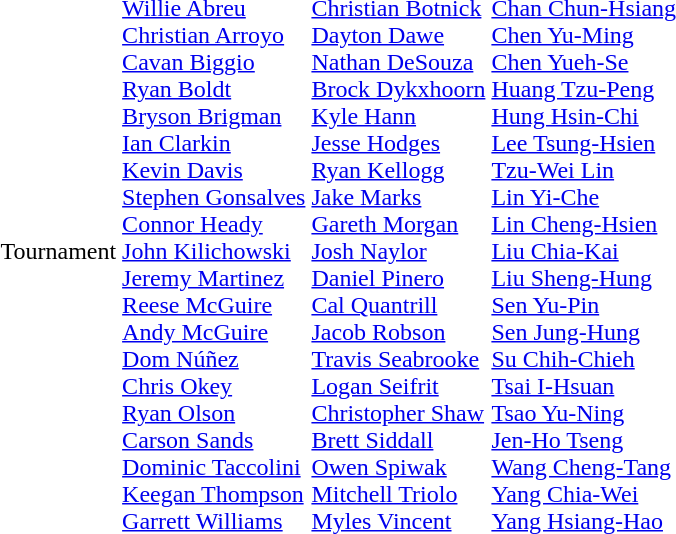<table>
<tr>
<td>Tournament</td>
<td><br><a href='#'>Willie Abreu</a><br><a href='#'>Christian Arroyo</a><br><a href='#'>Cavan Biggio</a><br><a href='#'>Ryan Boldt</a><br><a href='#'>Bryson Brigman</a><br><a href='#'>Ian Clarkin</a><br><a href='#'>Kevin Davis</a><br><a href='#'>Stephen Gonsalves</a><br><a href='#'>Connor Heady</a><br><a href='#'>John Kilichowski</a><br><a href='#'>Jeremy Martinez</a><br><a href='#'>Reese McGuire</a><br><a href='#'>Andy McGuire</a><br><a href='#'>Dom Núñez</a><br><a href='#'>Chris Okey</a><br><a href='#'>Ryan Olson</a><br><a href='#'>Carson Sands</a><br><a href='#'>Dominic Taccolini</a><br><a href='#'>Keegan Thompson</a><br><a href='#'>Garrett Williams</a></td>
<td><br><a href='#'>Christian Botnick</a><br><a href='#'>Dayton Dawe</a><br><a href='#'>Nathan DeSouza</a><br><a href='#'>Brock Dykxhoorn</a><br><a href='#'>Kyle Hann</a><br><a href='#'>Jesse Hodges</a><br><a href='#'>Ryan Kellogg</a><br><a href='#'>Jake Marks</a><br><a href='#'>Gareth Morgan</a><br><a href='#'>Josh Naylor</a><br><a href='#'>Daniel Pinero</a><br><a href='#'>Cal Quantrill</a><br><a href='#'>Jacob Robson</a><br><a href='#'>Travis Seabrooke</a><br><a href='#'>Logan Seifrit</a><br><a href='#'>Christopher Shaw</a><br><a href='#'>Brett Siddall</a><br><a href='#'>Owen Spiwak</a><br><a href='#'>Mitchell Triolo</a><br><a href='#'>Myles Vincent</a></td>
<td><br><a href='#'>Chan Chun-Hsiang</a><br><a href='#'>Chen Yu-Ming</a><br><a href='#'>Chen Yueh-Se</a><br><a href='#'>Huang Tzu-Peng</a><br><a href='#'>Hung Hsin-Chi</a><br><a href='#'>Lee Tsung-Hsien</a><br><a href='#'>Tzu-Wei Lin</a><br><a href='#'>Lin Yi-Che</a><br><a href='#'>Lin Cheng-Hsien</a><br><a href='#'>Liu Chia-Kai</a><br><a href='#'>Liu Sheng-Hung</a><br><a href='#'>Sen Yu-Pin</a><br><a href='#'>Sen Jung-Hung</a><br><a href='#'>Su Chih-Chieh</a><br><a href='#'>Tsai I-Hsuan</a><br><a href='#'>Tsao Yu-Ning</a><br><a href='#'>Jen-Ho Tseng</a><br><a href='#'>Wang Cheng-Tang</a><br><a href='#'>Yang Chia-Wei</a><br><a href='#'>Yang Hsiang-Hao</a></td>
</tr>
</table>
